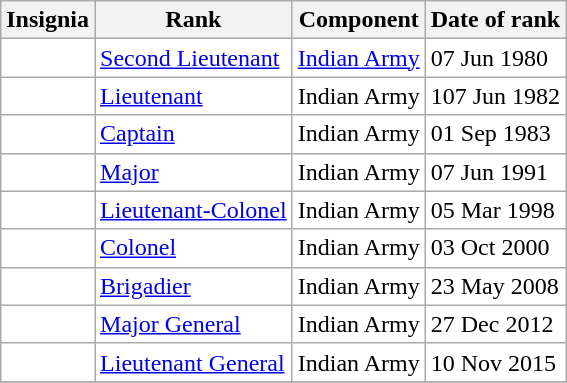<table class="wikitable" style="background:white">
<tr>
<th>Insignia</th>
<th>Rank</th>
<th>Component</th>
<th>Date of rank</th>
</tr>
<tr>
<td align="center"></td>
<td><a href='#'>Second Lieutenant</a></td>
<td><a href='#'>Indian Army</a></td>
<td>07 Jun 1980</td>
</tr>
<tr>
<td align="center"></td>
<td><a href='#'>Lieutenant</a></td>
<td>Indian Army</td>
<td>107 Jun 1982</td>
</tr>
<tr>
<td align="center"></td>
<td><a href='#'>Captain</a></td>
<td>Indian Army</td>
<td>01 Sep 1983</td>
</tr>
<tr>
<td align="center"></td>
<td><a href='#'>Major</a></td>
<td>Indian Army</td>
<td>07 Jun 1991</td>
</tr>
<tr>
<td align="center"></td>
<td><a href='#'>Lieutenant-Colonel</a></td>
<td>Indian Army</td>
<td>05 Mar 1998</td>
</tr>
<tr>
<td align="center"></td>
<td><a href='#'>Colonel</a></td>
<td>Indian Army</td>
<td>03 Oct 2000</td>
</tr>
<tr>
<td align="center"></td>
<td><a href='#'>Brigadier</a></td>
<td>Indian Army</td>
<td>23 May 2008</td>
</tr>
<tr>
<td align="center"></td>
<td><a href='#'>Major General</a></td>
<td>Indian Army</td>
<td>27 Dec 2012</td>
</tr>
<tr>
<td align="center"></td>
<td><a href='#'>Lieutenant General</a></td>
<td>Indian Army</td>
<td>10 Nov 2015</td>
</tr>
<tr>
</tr>
</table>
